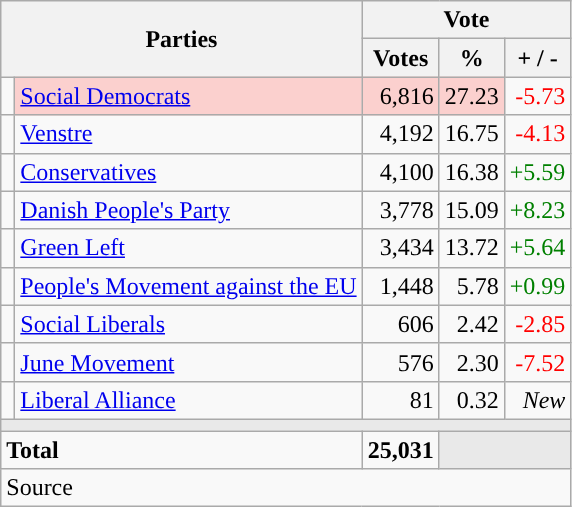<table class="wikitable" style="text-align:right;">
<tr>
<th style="text-align:centre;" rowspan="2" colspan="2" width="225">Parties</th>
<th colspan="3">Vote</th>
</tr>
<tr>
<th width="15">Votes</th>
<th width="15">%</th>
<th width="15">+ / -</th>
</tr>
<tr>
<td width="2" style="color:inherit;background:"></td>
<td bgcolor=#fbd0ce   align="left"><a href='#'>Social Democrats</a></td>
<td bgcolor=#fbd0ce>6,816</td>
<td bgcolor=#fbd0ce>27.23</td>
<td style=color:red;>-5.73</td>
</tr>
<tr>
<td width="2" style="color:inherit;background:"></td>
<td align="left"><a href='#'>Venstre</a></td>
<td>4,192</td>
<td>16.75</td>
<td style=color:red;>-4.13</td>
</tr>
<tr>
<td width="2" style="color:inherit;background:"></td>
<td align="left"><a href='#'>Conservatives</a></td>
<td>4,100</td>
<td>16.38</td>
<td style=color:green;>+5.59</td>
</tr>
<tr>
<td width="2" style="color:inherit;background:"></td>
<td align="left"><a href='#'>Danish People's Party</a></td>
<td>3,778</td>
<td>15.09</td>
<td style=color:green;>+8.23</td>
</tr>
<tr>
<td width="2" style="color:inherit;background:"></td>
<td align="left"><a href='#'>Green Left</a></td>
<td>3,434</td>
<td>13.72</td>
<td style=color:green;>+5.64</td>
</tr>
<tr>
<td width="2" style="color:inherit;background:"></td>
<td align="left"><a href='#'>People's Movement against the EU</a></td>
<td>1,448</td>
<td>5.78</td>
<td style=color:green;>+0.99</td>
</tr>
<tr>
<td width="2" style="color:inherit;background:"></td>
<td align="left"><a href='#'>Social Liberals</a></td>
<td>606</td>
<td>2.42</td>
<td style=color:red;>-2.85</td>
</tr>
<tr>
<td width="2" style="color:inherit;background:"></td>
<td align="left"><a href='#'>June Movement</a></td>
<td>576</td>
<td>2.30</td>
<td style=color:red;>-7.52</td>
</tr>
<tr>
<td width="2" style="color:inherit;background:"></td>
<td align="left"><a href='#'>Liberal Alliance</a></td>
<td>81</td>
<td>0.32</td>
<td><em>New</em></td>
</tr>
<tr>
<td colspan="7" bgcolor="#E9E9E9"></td>
</tr>
<tr>
<td align="left" colspan="2"><strong>Total</strong></td>
<td><strong>25,031</strong></td>
<td bgcolor="#E9E9E9" colspan="2"></td>
</tr>
<tr>
<td align="left" colspan="6">Source</td>
</tr>
</table>
